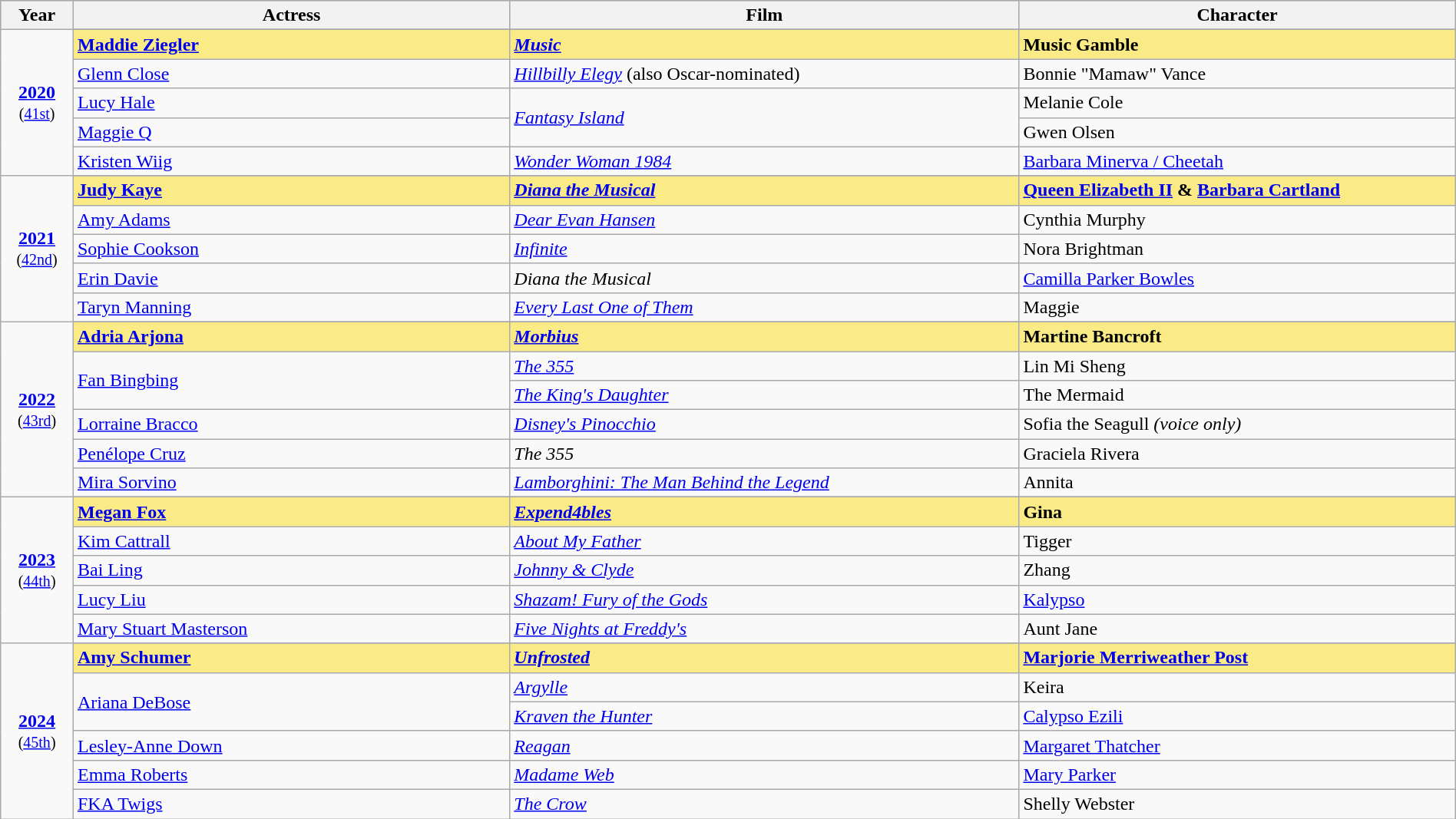<table class="wikitable" style="width:100%">
<tr bgcolor="#bebebe">
<th width="5%">Year</th>
<th width="30%">Actress</th>
<th width="35%">Film</th>
<th width="30%">Character</th>
</tr>
<tr>
<td rowspan=6 style="text-align:center"><strong><a href='#'>2020</a></strong><br><small>(<a href='#'>41st</a>)</small></td>
</tr>
<tr style="background:#FAEB86;">
<td><strong><a href='#'>Maddie Ziegler</a></strong></td>
<td><strong><em><a href='#'>Music</a></em></strong></td>
<td><strong>Music Gamble</strong></td>
</tr>
<tr>
<td><a href='#'>Glenn Close</a></td>
<td><em><a href='#'>Hillbilly Elegy</a></em> (also Oscar-nominated)</td>
<td>Bonnie "Mamaw" Vance</td>
</tr>
<tr>
<td><a href='#'>Lucy Hale</a></td>
<td rowspan="2"><em><a href='#'>Fantasy Island</a></em></td>
<td>Melanie Cole</td>
</tr>
<tr>
<td><a href='#'>Maggie Q</a></td>
<td>Gwen Olsen</td>
</tr>
<tr>
<td><a href='#'>Kristen Wiig</a></td>
<td><em><a href='#'>Wonder Woman 1984</a></em></td>
<td><a href='#'>Barbara Minerva / Cheetah</a></td>
</tr>
<tr>
<td rowspan=6 style="text-align:center"><strong><a href='#'>2021</a></strong><br><small>(<a href='#'>42nd</a>)</small></td>
</tr>
<tr style="background:#FAEB86;">
<td><strong><a href='#'>Judy Kaye</a></strong></td>
<td><strong><em><a href='#'>Diana the Musical</a></em></strong></td>
<td><strong><a href='#'>Queen Elizabeth II</a> & <a href='#'>Barbara Cartland</a></strong></td>
</tr>
<tr>
<td><a href='#'>Amy Adams</a></td>
<td><em><a href='#'>Dear Evan Hansen</a></em></td>
<td>Cynthia Murphy</td>
</tr>
<tr>
<td><a href='#'>Sophie Cookson</a></td>
<td><em><a href='#'>Infinite</a></em></td>
<td>Nora Brightman</td>
</tr>
<tr>
<td><a href='#'>Erin Davie</a></td>
<td><em>Diana the Musical</em></td>
<td><a href='#'>Camilla Parker Bowles</a></td>
</tr>
<tr>
<td><a href='#'>Taryn Manning</a></td>
<td><em><a href='#'>Every Last One of Them</a></em></td>
<td>Maggie</td>
</tr>
<tr>
<td rowspan=7 style="text-align:center"><strong><a href='#'>2022</a></strong><br><small>(<a href='#'>43rd</a>)</small></td>
</tr>
<tr style="background:#FAEB86;">
<td><strong><a href='#'>Adria Arjona</a></strong></td>
<td><strong><em><a href='#'>Morbius</a></em></strong></td>
<td><strong>Martine Bancroft</strong></td>
</tr>
<tr>
<td rowspan=2><a href='#'>Fan Bingbing</a></td>
<td><em><a href='#'>The 355</a></em></td>
<td>Lin Mi Sheng</td>
</tr>
<tr>
<td><em><a href='#'>The King's Daughter</a></em></td>
<td>The Mermaid</td>
</tr>
<tr>
<td><a href='#'>Lorraine Bracco</a></td>
<td><em><a href='#'>Disney's Pinocchio</a></em></td>
<td>Sofia the Seagull <em>(voice only)</em></td>
</tr>
<tr>
<td><a href='#'>Penélope Cruz</a></td>
<td><em>The 355</em></td>
<td>Graciela Rivera</td>
</tr>
<tr>
<td><a href='#'>Mira Sorvino</a></td>
<td><em><a href='#'>Lamborghini: The Man Behind the Legend</a></em></td>
<td>Annita</td>
</tr>
<tr>
<td rowspan=6 style="text-align:center"><strong><a href='#'>2023</a></strong><br><small>(<a href='#'>44th</a>)</small></td>
</tr>
<tr style="background:#FAEB86;">
<td><strong><a href='#'>Megan Fox</a></strong></td>
<td><strong><em><a href='#'>Expend4bles</a></em></strong></td>
<td><strong>Gina</strong></td>
</tr>
<tr>
<td><a href='#'>Kim Cattrall</a></td>
<td><em><a href='#'>About My Father</a></em></td>
<td>Tigger</td>
</tr>
<tr>
<td><a href='#'>Bai Ling</a></td>
<td><em><a href='#'>Johnny & Clyde</a></em></td>
<td>Zhang</td>
</tr>
<tr>
<td><a href='#'>Lucy Liu</a></td>
<td><em><a href='#'>Shazam! Fury of the Gods</a></em></td>
<td><a href='#'>Kalypso</a></td>
</tr>
<tr>
<td><a href='#'>Mary Stuart Masterson</a></td>
<td><em><a href='#'>Five Nights at Freddy's</a></em></td>
<td>Aunt Jane</td>
</tr>
<tr>
<td rowspan=7 style="text-align:center"><strong><a href='#'>2024</a></strong><br><small>(<a href='#'>45th</a>)</small></td>
</tr>
<tr style="background:#FAEB86;">
<td><strong><a href='#'>Amy Schumer</a></strong></td>
<td><strong><em><a href='#'>Unfrosted</a></em></strong></td>
<td><strong><a href='#'>Marjorie Merriweather Post</a></strong></td>
</tr>
<tr>
<td rowspan=2><a href='#'>Ariana DeBose</a></td>
<td><em><a href='#'>Argylle</a></em></td>
<td>Keira</td>
</tr>
<tr>
<td><em><a href='#'>Kraven the Hunter</a></em></td>
<td><a href='#'>Calypso Ezili</a></td>
</tr>
<tr>
<td><a href='#'>Lesley-Anne Down</a></td>
<td><em><a href='#'>Reagan</a></em></td>
<td><a href='#'>Margaret Thatcher</a></td>
</tr>
<tr>
<td><a href='#'>Emma Roberts</a></td>
<td><em><a href='#'>Madame Web</a></em></td>
<td><a href='#'>Mary Parker</a></td>
</tr>
<tr>
<td><a href='#'>FKA Twigs</a></td>
<td><em><a href='#'>The Crow</a></em></td>
<td>Shelly Webster</td>
</tr>
</table>
